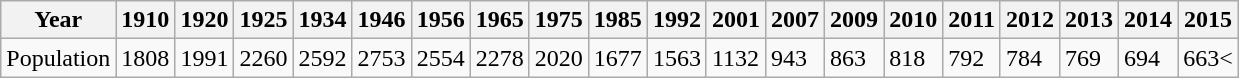<table class="wikitable">
<tr>
<th>Year</th>
<th>1910</th>
<th>1920</th>
<th>1925</th>
<th>1934</th>
<th>1946</th>
<th>1956</th>
<th>1965</th>
<th>1975</th>
<th>1985</th>
<th>1992</th>
<th>2001</th>
<th>2007</th>
<th>2009</th>
<th>2010</th>
<th>2011</th>
<th>2012</th>
<th>2013</th>
<th>2014</th>
<th>2015</th>
</tr>
<tr>
<td>Population</td>
<td>1808</td>
<td>1991</td>
<td>2260</td>
<td>2592</td>
<td>2753</td>
<td>2554</td>
<td>2278</td>
<td>2020</td>
<td>1677</td>
<td>1563</td>
<td>1132</td>
<td>943</td>
<td>863</td>
<td>818</td>
<td>792</td>
<td>784</td>
<td>769</td>
<td>694</td>
<td>663<</td>
</tr>
</table>
